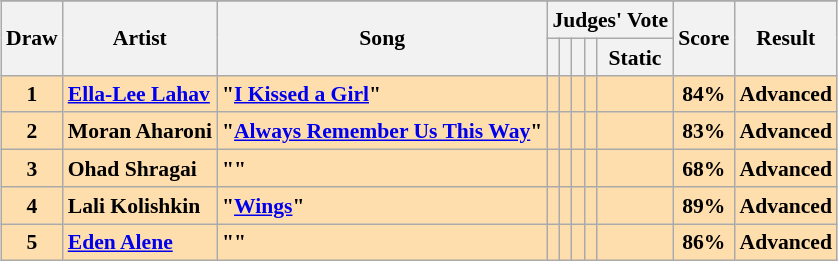<table class="sortable wikitable" style="margin: 1em auto 1em auto; text-align:center; font-size:90%; line-height:18px;">
<tr>
</tr>
<tr>
<th rowspan="2">Draw</th>
<th rowspan="2">Artist</th>
<th rowspan="2">Song</th>
<th colspan="5" class="unsortable">Judges' Vote</th>
<th rowspan="2">Score</th>
<th rowspan="2">Result</th>
</tr>
<tr>
<th class="unsortable"></th>
<th class="unsortable"></th>
<th class="unsortable"></th>
<th class="unsortable"></th>
<th class="unsortable">Static</th>
</tr>
<tr style="font-weight:bold; background:navajowhite;">
<td>1</td>
<td align="left"><a href='#'>Ella-Lee Lahav</a></td>
<td align="left">"<a href='#'>I Kissed a Girl</a>"</td>
<td></td>
<td></td>
<td></td>
<td></td>
<td></td>
<td>84%</td>
<td>Advanced</td>
</tr>
<tr style="font-weight:bold; background:navajowhite;">
<td>2</td>
<td align="left">Moran Aharoni</td>
<td align="left">"<a href='#'>Always Remember Us This Way</a>"</td>
<td></td>
<td></td>
<td></td>
<td></td>
<td></td>
<td>83%</td>
<td>Advanced</td>
</tr>
<tr style="font-weight:bold; background:navajowhite;">
<td>3</td>
<td align="left">Ohad Shragai</td>
<td align="left">""</td>
<td></td>
<td></td>
<td></td>
<td></td>
<td></td>
<td>68%</td>
<td>Advanced</td>
</tr>
<tr style="font-weight:bold; background:navajowhite;">
<td>4</td>
<td align="left">Lali Kolishkin</td>
<td align="left">"<a href='#'>Wings</a>"</td>
<td></td>
<td></td>
<td></td>
<td></td>
<td></td>
<td>89%</td>
<td>Advanced</td>
</tr>
<tr style="font-weight:bold; background:navajowhite;">
<td>5</td>
<td align="left"><a href='#'>Eden Alene</a></td>
<td align="left">""</td>
<td></td>
<td></td>
<td></td>
<td></td>
<td></td>
<td>86%</td>
<td>Advanced</td>
</tr>
</table>
